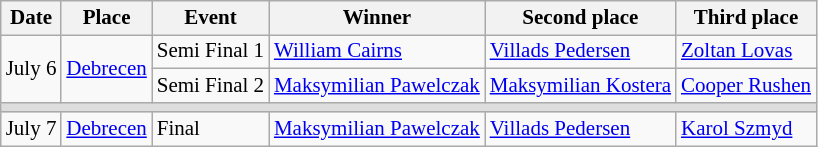<table class=wikitable style="font-size:14px">
<tr>
<th>Date</th>
<th>Place</th>
<th>Event</th>
<th>Winner</th>
<th>Second place</th>
<th>Third place</th>
</tr>
<tr>
<td rowspan=2>July 6</td>
<td rowspan=2> <a href='#'>Debrecen</a></td>
<td>Semi Final 1</td>
<td> <a href='#'>William Cairns</a></td>
<td> <a href='#'>Villads Pedersen</a></td>
<td> <a href='#'>Zoltan Lovas</a></td>
</tr>
<tr>
<td>Semi Final 2</td>
<td> <a href='#'>Maksymilian Pawelczak</a></td>
<td> <a href='#'>Maksymilian Kostera</a></td>
<td> <a href='#'>Cooper Rushen</a></td>
</tr>
<tr bgcolor=#DDDDDD>
<td colspan=7></td>
</tr>
<tr>
<td>July 7</td>
<td> <a href='#'>Debrecen</a></td>
<td>Final</td>
<td> <a href='#'>Maksymilian Pawelczak</a></td>
<td> <a href='#'>Villads Pedersen</a></td>
<td> <a href='#'>Karol Szmyd</a></td>
</tr>
</table>
